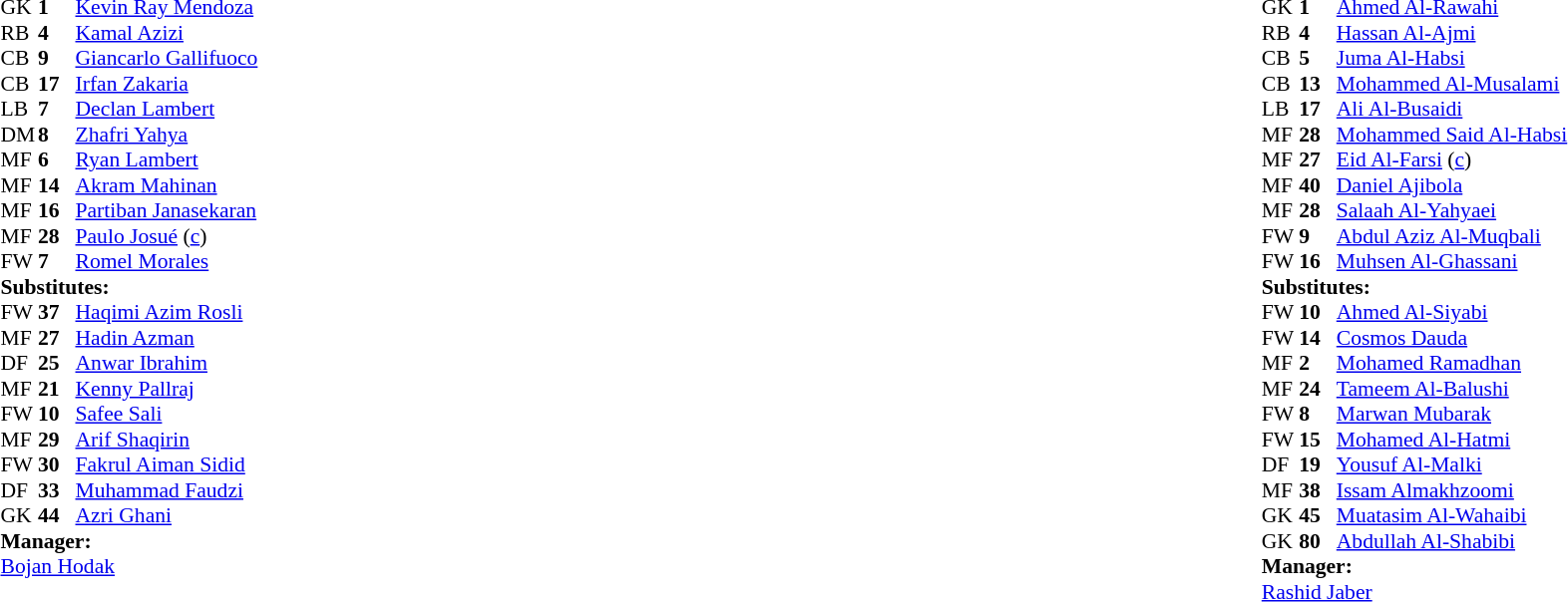<table width="100%">
<tr>
<td valign="top" width="40%"><br><table style="font-size:90%" cellspacing="0" cellpadding="0">
<tr>
<th width=25></th>
<th width=25></th>
</tr>
<tr>
<td>GK</td>
<td><strong>1</strong></td>
<td> <a href='#'>Kevin Ray Mendoza</a></td>
</tr>
<tr>
<td>RB</td>
<td><strong>4</strong></td>
<td> <a href='#'>Kamal Azizi</a> </td>
</tr>
<tr>
<td>CB</td>
<td><strong>9</strong></td>
<td> <a href='#'>Giancarlo Gallifuoco</a> </td>
</tr>
<tr>
<td>CB</td>
<td><strong>17</strong></td>
<td> <a href='#'>Irfan Zakaria</a></td>
</tr>
<tr>
<td>LB</td>
<td><strong>7</strong></td>
<td> <a href='#'>Declan Lambert</a></td>
</tr>
<tr>
<td>DM</td>
<td><strong>8</strong></td>
<td> <a href='#'>Zhafri Yahya</a> </td>
</tr>
<tr>
<td>MF</td>
<td><strong>6</strong></td>
<td> <a href='#'>Ryan Lambert</a> </td>
</tr>
<tr>
<td>MF</td>
<td><strong>14</strong></td>
<td> <a href='#'>Akram Mahinan</a> </td>
</tr>
<tr>
<td>MF</td>
<td><strong>16</strong></td>
<td> <a href='#'>Partiban Janasekaran</a> </td>
</tr>
<tr>
<td>MF</td>
<td><strong>28</strong></td>
<td> <a href='#'>Paulo Josué</a> (<a href='#'>c</a>) </td>
</tr>
<tr>
<td>FW</td>
<td><strong>7</strong></td>
<td> <a href='#'>Romel Morales</a></td>
</tr>
<tr>
<td colspan=3><strong>Substitutes:</strong></td>
</tr>
<tr>
<td>FW</td>
<td><strong>37</strong></td>
<td> <a href='#'>Haqimi Azim Rosli</a> </td>
</tr>
<tr>
<td>MF</td>
<td><strong>27</strong></td>
<td> <a href='#'>Hadin Azman</a> </td>
</tr>
<tr>
<td>DF</td>
<td><strong>25</strong></td>
<td> <a href='#'>Anwar Ibrahim</a>  </td>
</tr>
<tr>
<td>MF</td>
<td><strong>21</strong></td>
<td> <a href='#'>Kenny Pallraj</a> </td>
</tr>
<tr>
<td>FW</td>
<td><strong>10</strong></td>
<td> <a href='#'>Safee Sali</a> </td>
</tr>
<tr>
<td>MF</td>
<td><strong>29</strong></td>
<td> <a href='#'>Arif Shaqirin</a></td>
</tr>
<tr>
<td>FW</td>
<td><strong>30</strong></td>
<td> <a href='#'>Fakrul Aiman Sidid</a></td>
</tr>
<tr>
<td>DF</td>
<td><strong>33</strong></td>
<td> <a href='#'>Muhammad Faudzi</a></td>
</tr>
<tr>
<td>GK</td>
<td><strong>44</strong></td>
<td> <a href='#'>Azri Ghani</a></td>
</tr>
<tr>
<td colspan=3><strong>Manager:</strong></td>
</tr>
<tr>
<td colspan=3> <a href='#'>Bojan Hodak</a></td>
</tr>
</table>
</td>
<td valign="top"></td>
<td valign="top" width="50%"><br><table style="font-size:90%; margin:auto" cellspacing="0" cellpadding="0">
<tr>
<th width=25></th>
<th width=25></th>
</tr>
<tr>
</tr>
<tr>
<td>GK</td>
<td><strong>1</strong></td>
<td> <a href='#'>Ahmed Al-Rawahi</a></td>
</tr>
<tr>
<td>RB</td>
<td><strong>4</strong></td>
<td> <a href='#'>Hassan Al-Ajmi</a></td>
</tr>
<tr>
<td>CB</td>
<td><strong>5</strong></td>
<td> <a href='#'>Juma Al-Habsi</a></td>
</tr>
<tr>
<td>CB</td>
<td><strong>13</strong></td>
<td> <a href='#'>Mohammed Al-Musalami</a> </td>
</tr>
<tr>
<td>LB</td>
<td><strong>17</strong></td>
<td> <a href='#'>Ali Al-Busaidi</a></td>
</tr>
<tr>
<td>MF</td>
<td><strong>28</strong></td>
<td> <a href='#'>Mohammed Said Al-Habsi</a>  </td>
</tr>
<tr>
<td>MF</td>
<td><strong>27</strong></td>
<td> <a href='#'>Eid Al-Farsi</a> (<a href='#'>c</a>) </td>
</tr>
<tr>
<td>MF</td>
<td><strong>40</strong></td>
<td> <a href='#'>Daniel Ajibola</a></td>
</tr>
<tr>
<td>MF</td>
<td><strong>28</strong></td>
<td> <a href='#'>Salaah Al-Yahyaei</a> </td>
</tr>
<tr>
<td>FW</td>
<td><strong>9</strong></td>
<td> <a href='#'>Abdul Aziz Al-Muqbali</a> </td>
</tr>
<tr>
<td>FW</td>
<td><strong>16</strong></td>
<td> <a href='#'>Muhsen Al-Ghassani</a></td>
</tr>
<tr>
<td colspan=3><strong>Substitutes:</strong></td>
</tr>
<tr>
<td>FW</td>
<td><strong>10</strong></td>
<td> <a href='#'>Ahmed Al-Siyabi</a>  </td>
</tr>
<tr>
<td>FW</td>
<td><strong>14</strong></td>
<td> <a href='#'>Cosmos Dauda</a> </td>
</tr>
<tr>
<td>MF</td>
<td><strong>2</strong></td>
<td> <a href='#'>Mohamed Ramadhan</a> </td>
</tr>
<tr>
<td>MF</td>
<td><strong>24</strong></td>
<td> <a href='#'>Tameem Al-Balushi</a> </td>
</tr>
<tr>
<td>FW</td>
<td><strong>8</strong></td>
<td> <a href='#'>Marwan Mubarak</a></td>
</tr>
<tr>
<td>FW</td>
<td><strong>15</strong></td>
<td> <a href='#'>Mohamed Al-Hatmi</a></td>
</tr>
<tr>
<td>DF</td>
<td><strong>19</strong></td>
<td> <a href='#'>Yousuf Al-Malki</a></td>
</tr>
<tr>
<td>MF</td>
<td><strong>38</strong></td>
<td> <a href='#'>Issam Almakhzoomi</a></td>
</tr>
<tr>
<td>GK</td>
<td><strong>45</strong></td>
<td> <a href='#'>Muatasim Al-Wahaibi</a></td>
</tr>
<tr>
<td>GK</td>
<td><strong>80</strong></td>
<td> <a href='#'>Abdullah Al-Shabibi</a></td>
</tr>
<tr>
<td colspan=3><strong>Manager:</strong></td>
</tr>
<tr>
<td colspan=3> <a href='#'>Rashid Jaber</a></td>
</tr>
</table>
</td>
</tr>
</table>
